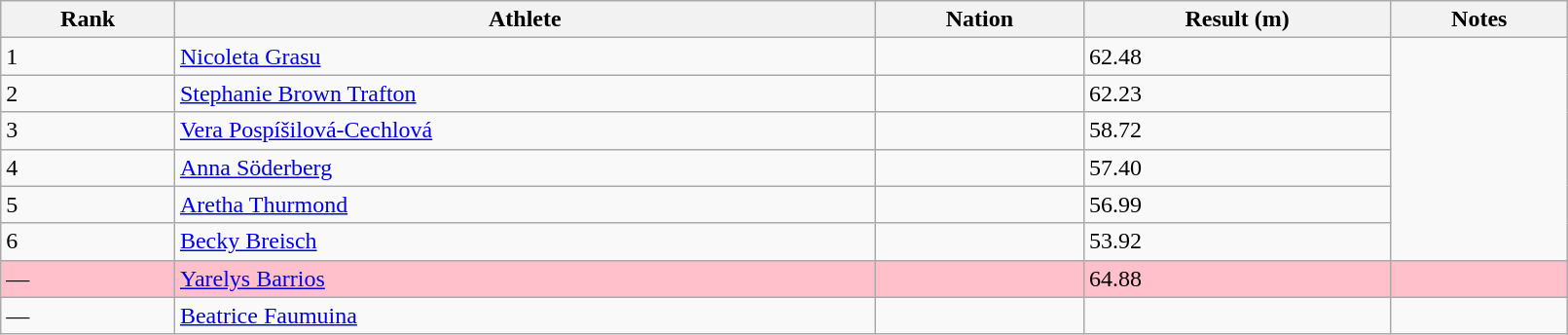<table class="wikitable" style="text=align:center;" width=85%>
<tr>
<th>Rank</th>
<th>Athlete</th>
<th>Nation</th>
<th>Result (m)</th>
<th>Notes</th>
</tr>
<tr>
<td>1</td>
<td><a href='#'>Nicoleta Grasu</a></td>
<td></td>
<td>62.48</td>
</tr>
<tr>
<td>2</td>
<td><a href='#'>Stephanie Brown Trafton</a></td>
<td></td>
<td>62.23</td>
</tr>
<tr>
<td>3</td>
<td><a href='#'>Vera Pospíšilová-Cechlová</a></td>
<td></td>
<td>58.72</td>
</tr>
<tr>
<td>4</td>
<td><a href='#'>Anna Söderberg</a></td>
<td></td>
<td>57.40</td>
</tr>
<tr>
<td>5</td>
<td><a href='#'>Aretha Thurmond</a></td>
<td></td>
<td>56.99</td>
</tr>
<tr>
<td>6</td>
<td><a href='#'>Becky Breisch</a></td>
<td></td>
<td>53.92</td>
</tr>
<tr bgcolor=pink>
<td>—</td>
<td><a href='#'>Yarelys Barrios</a></td>
<td></td>
<td>64.88</td>
<td></td>
</tr>
<tr>
<td>—</td>
<td><a href='#'>Beatrice Faumuina</a></td>
<td></td>
<td></td>
</tr>
</table>
